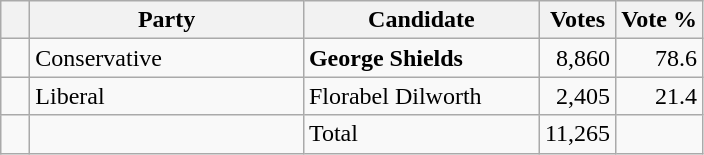<table class="wikitable">
<tr>
<th></th>
<th scope="col" width="175">Party</th>
<th scope="col" width="150">Candidate</th>
<th>Votes</th>
<th>Vote %</th>
</tr>
<tr>
<td>   </td>
<td>Conservative</td>
<td><strong>George Shields</strong></td>
<td align=right>8,860</td>
<td align=right>78.6</td>
</tr>
<tr>
<td>   </td>
<td>Liberal</td>
<td>Florabel Dilworth</td>
<td align=right>2,405</td>
<td align=right>21.4</td>
</tr>
<tr>
<td></td>
<td></td>
<td>Total</td>
<td align=right>11,265</td>
<td></td>
</tr>
</table>
